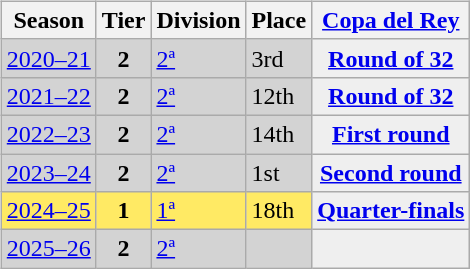<table>
<tr>
<td valign="top" width=0%><br><table class="wikitable">
<tr style="background:#f0f6fa;">
<th>Season</th>
<th>Tier</th>
<th>Division</th>
<th>Place</th>
<th><a href='#'>Copa del Rey</a></th>
</tr>
<tr>
<td style="background:#D3D3D3;"><a href='#'>2020–21</a></td>
<th style="background:#D3D3D3;">2</th>
<td style="background:#D3D3D3;"><a href='#'>2ª</a></td>
<td style="background:#D3D3D3;">3rd</td>
<th style="background:#efefef;"><a href='#'>Round of 32</a></th>
</tr>
<tr>
<td style="background:#D3D3D3;"><a href='#'>2021–22</a></td>
<th style="background:#D3D3D3;">2</th>
<td style="background:#D3D3D3;"><a href='#'>2ª</a></td>
<td style="background:#D3D3D3;">12th</td>
<th style="background:#efefef;"><a href='#'>Round of 32</a></th>
</tr>
<tr>
<td style="background:#D3D3D3;"><a href='#'>2022–23</a></td>
<th style="background:#D3D3D3;">2</th>
<td style="background:#D3D3D3;"><a href='#'>2ª</a></td>
<td style="background:#D3D3D3;">14th</td>
<th style="background:#efefef;"><a href='#'>First round</a></th>
</tr>
<tr>
<td style="background:#D3D3D3;"><a href='#'>2023–24</a></td>
<th style="background:#D3D3D3;">2</th>
<td style="background:#D3D3D3;"><a href='#'>2ª</a></td>
<td style="background:#D3D3D3;">1st</td>
<th style="background:#efefef;"><a href='#'>Second round</a></th>
</tr>
<tr>
<td style="background:#FFEA64;"><a href='#'>2024–25</a></td>
<th style="background:#FFEA64;">1</th>
<td style="background:#FFEA64;"><a href='#'>1ª</a></td>
<td style="background:#FFEA64;">18th</td>
<th style="background:#efefef;"><a href='#'>Quarter-finals</a></th>
</tr>
<tr>
<td style="background:#D3D3D3;"><a href='#'>2025–26</a></td>
<th style="background:#D3D3D3;">2</th>
<td style="background:#D3D3D3;"><a href='#'>2ª</a></td>
<td style="background:#D3D3D3;"></td>
<th style="background:#efefef;"></th>
</tr>
</table>
</td>
</tr>
</table>
